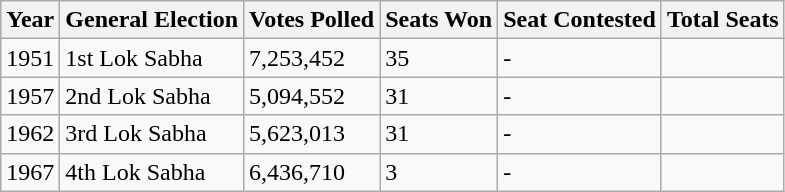<table class="wikitable">
<tr>
<th>Year</th>
<th>General Election</th>
<th>Votes Polled</th>
<th>Seats Won</th>
<th>Seat Contested</th>
<th>Total Seats</th>
</tr>
<tr>
<td>1951</td>
<td>1st Lok Sabha</td>
<td>7,253,452</td>
<td>35</td>
<td>-</td>
<td></td>
</tr>
<tr>
<td>1957</td>
<td>2nd Lok Sabha</td>
<td>5,094,552</td>
<td>31</td>
<td>-</td>
<td></td>
</tr>
<tr>
<td>1962</td>
<td>3rd Lok Sabha</td>
<td>5,623,013</td>
<td>31</td>
<td>-</td>
<td></td>
</tr>
<tr>
<td>1967</td>
<td>4th Lok Sabha</td>
<td>6,436,710</td>
<td>3</td>
<td>-</td>
<td></td>
</tr>
</table>
